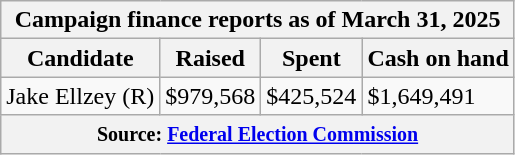<table class="wikitable sortable">
<tr>
<th colspan=4>Campaign finance reports as of March 31, 2025</th>
</tr>
<tr style="text-align:center;">
<th>Candidate</th>
<th>Raised</th>
<th>Spent</th>
<th>Cash on hand</th>
</tr>
<tr>
<td>Jake Ellzey (R)</td>
<td>$979,568</td>
<td>$425,524</td>
<td>$1,649,491</td>
</tr>
<tr>
<th colspan="4"><small>Source: <a href='#'>Federal Election Commission</a></small></th>
</tr>
</table>
